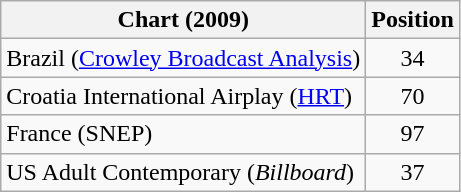<table class="wikitable sortable">
<tr>
<th>Chart (2009)</th>
<th>Position</th>
</tr>
<tr>
<td>Brazil (<a href='#'>Crowley Broadcast Analysis</a>)</td>
<td style="text-align:center;">34</td>
</tr>
<tr>
<td>Croatia International Airplay (<a href='#'>HRT</a>)</td>
<td style="text-align:center;">70</td>
</tr>
<tr>
<td>France (SNEP)</td>
<td style="text-align:center;">97</td>
</tr>
<tr>
<td>US Adult Contemporary (<em>Billboard</em>)</td>
<td style="text-align:center;">37</td>
</tr>
</table>
